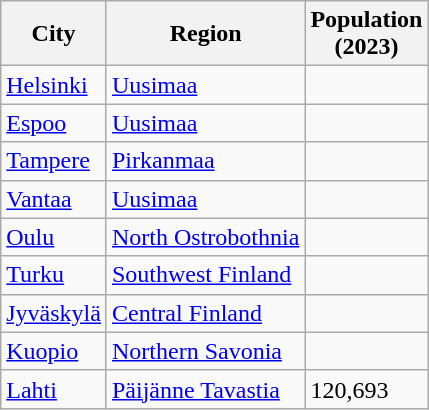<table class="wikitable sortable sticky-header col3right">
<tr>
<th>City</th>
<th>Region</th>
<th>Population<br>(2023)</th>
</tr>
<tr>
<td><a href='#'>Helsinki</a></td>
<td><a href='#'>Uusimaa</a></td>
<td></td>
</tr>
<tr>
<td><a href='#'>Espoo</a></td>
<td><a href='#'>Uusimaa</a></td>
<td></td>
</tr>
<tr>
<td><a href='#'>Tampere</a></td>
<td><a href='#'>Pirkanmaa</a></td>
<td></td>
</tr>
<tr>
<td><a href='#'>Vantaa</a></td>
<td><a href='#'>Uusimaa</a></td>
<td></td>
</tr>
<tr>
<td><a href='#'>Oulu</a></td>
<td><a href='#'>North Ostrobothnia</a></td>
<td></td>
</tr>
<tr>
<td><a href='#'>Turku</a></td>
<td><a href='#'>Southwest Finland</a></td>
<td></td>
</tr>
<tr>
<td><a href='#'>Jyväskylä</a></td>
<td><a href='#'>Central Finland</a></td>
<td></td>
</tr>
<tr>
<td><a href='#'>Kuopio</a></td>
<td><a href='#'>Northern Savonia</a></td>
<td></td>
</tr>
<tr>
<td><a href='#'>Lahti</a></td>
<td><a href='#'>Päijänne Tavastia</a></td>
<td>120,693</td>
</tr>
</table>
